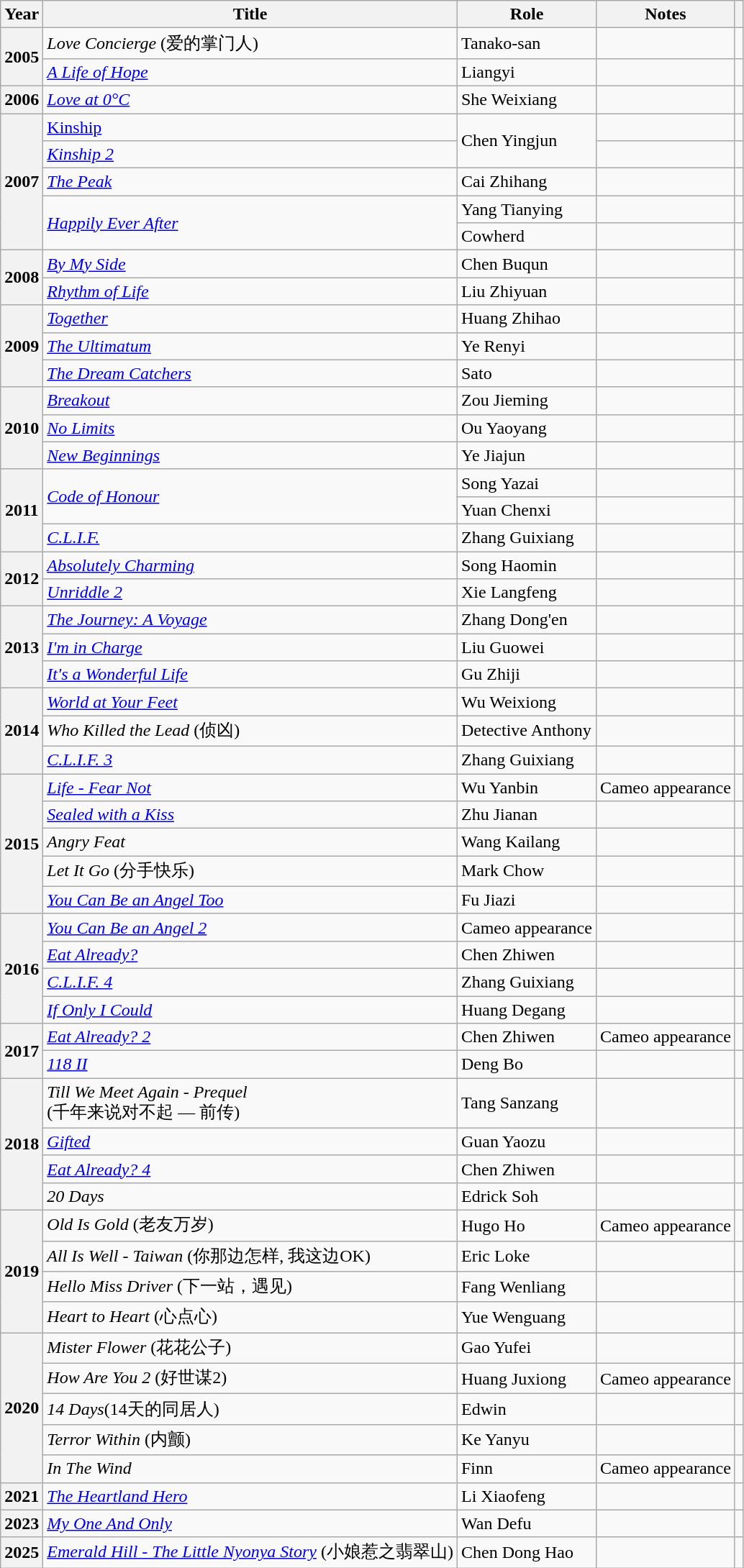<table class="wikitable sortable plainrowheaders">
<tr>
<th scope="col">Year</th>
<th scope="col">Title</th>
<th scope="col">Role</th>
<th scope="col" class="unsortable">Notes</th>
<th scope="col" class="unsortable"></th>
</tr>
<tr>
<th scope="row" rowspan="2">2005</th>
<td><em>Love Concierge</em> (爱的掌门人)</td>
<td>Tanako-san</td>
<td></td>
<td></td>
</tr>
<tr>
<td><em><a href='#'>A Life of Hope</a></em></td>
<td>Liangyi</td>
<td></td>
<td></td>
</tr>
<tr>
<th scope="row">2006</th>
<td><em><a href='#'>Love at 0°C</a></em></td>
<td>She Weixiang</td>
<td></td>
<td></td>
</tr>
<tr>
<th scope="row" rowspan="5">2007</th>
<td><a href='#'>Kinship</a></td>
<td rowspan="2">Chen Yingjun</td>
<td></td>
<td></td>
</tr>
<tr>
<td><em><a href='#'>Kinship 2</a></em></td>
<td></td>
<td></td>
</tr>
<tr>
<td><em><a href='#'>The Peak</a></em></td>
<td>Cai Zhihang</td>
<td></td>
<td></td>
</tr>
<tr>
<td rowspan="2"><em><a href='#'>Happily Ever After</a></em></td>
<td>Yang Tianying</td>
<td></td>
<td></td>
</tr>
<tr>
<td>Cowherd</td>
<td></td>
<td></td>
</tr>
<tr>
<th scope="row" rowspan="2">2008</th>
<td><em><a href='#'>By My Side</a></em></td>
<td>Chen Buqun</td>
<td></td>
<td></td>
</tr>
<tr>
<td><em><a href='#'>Rhythm of Life</a></em></td>
<td>Liu Zhiyuan</td>
<td></td>
<td></td>
</tr>
<tr>
<th scope="row" rowspan="3">2009</th>
<td><em><a href='#'>Together</a></em></td>
<td>Huang Zhihao</td>
<td></td>
<td></td>
</tr>
<tr>
<td><em><a href='#'>The Ultimatum</a></em></td>
<td>Ye Renyi</td>
<td></td>
<td></td>
</tr>
<tr>
<td><em><a href='#'>The Dream Catchers</a></em></td>
<td>Sato</td>
<td></td>
<td></td>
</tr>
<tr>
<th scope="row" rowspan="3">2010</th>
<td><em><a href='#'>Breakout</a></em></td>
<td>Zou Jieming</td>
<td></td>
<td></td>
</tr>
<tr>
<td><em><a href='#'>No Limits</a></em></td>
<td>Ou Yaoyang</td>
<td></td>
<td></td>
</tr>
<tr>
<td><em><a href='#'>New Beginnings</a></em></td>
<td>Ye Jiajun</td>
<td></td>
<td></td>
</tr>
<tr>
<th scope="row" rowspan="3">2011</th>
<td rowspan="2"><em><a href='#'>Code of Honour</a></em></td>
<td>Song Yazai</td>
<td></td>
<td></td>
</tr>
<tr>
<td>Yuan Chenxi</td>
<td></td>
<td></td>
</tr>
<tr>
<td><em><a href='#'>C.L.I.F.</a></em></td>
<td>Zhang Guixiang</td>
<td></td>
<td></td>
</tr>
<tr>
<th scope="row" rowspan="2">2012</th>
<td><em><a href='#'>Absolutely Charming</a></em></td>
<td>Song Haomin</td>
<td></td>
<td></td>
</tr>
<tr>
<td><em><a href='#'>Unriddle 2</a></em></td>
<td>Xie Langfeng</td>
<td></td>
<td></td>
</tr>
<tr>
<th scope="row" rowspan="3">2013</th>
<td><em><a href='#'>The Journey: A Voyage</a></em></td>
<td>Zhang Dong'en</td>
<td></td>
<td></td>
</tr>
<tr>
<td><em><a href='#'>I'm in Charge</a></em></td>
<td>Liu Guowei</td>
<td></td>
<td></td>
</tr>
<tr>
<td><em><a href='#'>It's a Wonderful Life</a></em></td>
<td>Gu Zhiji</td>
<td></td>
<td></td>
</tr>
<tr>
<th scope="row" rowspan="3">2014</th>
<td><em><a href='#'>World at Your Feet</a></em></td>
<td>Wu Weixiong</td>
<td></td>
<td></td>
</tr>
<tr>
<td><em>Who Killed the Lead</em> (侦凶)</td>
<td>Detective Anthony</td>
<td></td>
<td></td>
</tr>
<tr>
<td><em><a href='#'>C.L.I.F. 3</a></em></td>
<td>Zhang Guixiang</td>
<td></td>
<td></td>
</tr>
<tr>
<th scope="row" rowspan="5">2015</th>
<td><em><a href='#'>Life - Fear Not</a></em></td>
<td>Wu Yanbin</td>
<td>Cameo appearance</td>
<td></td>
</tr>
<tr>
<td><em><a href='#'>Sealed with a Kiss</a></em></td>
<td>Zhu Jianan</td>
<td></td>
<td></td>
</tr>
<tr>
<td><em>Angry Feat</em></td>
<td>Wang Kailang</td>
<td></td>
<td></td>
</tr>
<tr>
<td><em>Let It Go</em> (分手快乐)</td>
<td>Mark Chow</td>
<td></td>
<td></td>
</tr>
<tr>
<td><em><a href='#'>You Can Be an Angel Too</a></em></td>
<td>Fu Jiazi</td>
<td></td>
<td></td>
</tr>
<tr>
<th scope="row" rowspan="4">2016</th>
<td><em><a href='#'>You Can Be an Angel 2</a></em></td>
<td Fu Jiazi>Cameo appearance</td>
<td></td>
<td></td>
</tr>
<tr>
<td><em><a href='#'>Eat Already?</a></em></td>
<td>Chen Zhiwen</td>
<td></td>
<td></td>
</tr>
<tr>
<td><em><a href='#'>C.L.I.F. 4</a></em></td>
<td>Zhang Guixiang</td>
<td></td>
<td></td>
</tr>
<tr>
<td><em><a href='#'>If Only I Could</a></em></td>
<td>Huang Degang</td>
<td></td>
<td></td>
</tr>
<tr>
<th scope="row" rowspan="2">2017</th>
<td><em><a href='#'>Eat Already? 2</a></em></td>
<td>Chen Zhiwen</td>
<td>Cameo appearance</td>
<td></td>
</tr>
<tr>
<td><em><a href='#'>118 II</a></em></td>
<td>Deng Bo</td>
<td></td>
<td></td>
</tr>
<tr>
<th scope="row" rowspan="4">2018</th>
<td><em>Till We Meet Again - Prequel</em> <br> (千年来说对不起 — 前传)</td>
<td>Tang Sanzang</td>
<td></td>
<td></td>
</tr>
<tr>
<td><em><a href='#'>Gifted</a></em></td>
<td>Guan Yaozu</td>
<td></td>
<td></td>
</tr>
<tr>
<td><em><a href='#'>Eat Already? 4</a></em></td>
<td>Chen Zhiwen</td>
<td></td>
<td></td>
</tr>
<tr>
<td><em>20 Days</em></td>
<td>Edrick Soh</td>
<td></td>
<td></td>
</tr>
<tr>
<th scope="row" rowspan="4">2019</th>
<td><em>Old Is Gold</em> (老友万岁)</td>
<td>Hugo Ho</td>
<td>Cameo appearance</td>
<td></td>
</tr>
<tr>
<td><em>All Is Well - Taiwan</em> (你那边怎样, 我这边OK)</td>
<td>Eric Loke</td>
<td></td>
<td></td>
</tr>
<tr>
<td><em>Hello Miss Driver</em> (下一站，遇见)</td>
<td>Fang Wenliang</td>
<td></td>
<td></td>
</tr>
<tr>
<td><em>Heart to Heart</em> (心点心)</td>
<td>Yue Wenguang</td>
<td></td>
<td></td>
</tr>
<tr>
<th scope="row" rowspan="5">2020</th>
<td><em>Mister Flower</em> (花花公子)</td>
<td>Gao Yufei</td>
<td></td>
<td></td>
</tr>
<tr>
<td><em>How Are You 2</em> (好世谋2)</td>
<td>Huang Juxiong</td>
<td>Cameo appearance</td>
<td></td>
</tr>
<tr>
<td><em>14 Days</em>(14天的同居人)</td>
<td>Edwin</td>
<td></td>
<td></td>
</tr>
<tr>
<td><em>Terror Within</em> (内颤)</td>
<td>Ke Yanyu</td>
<td></td>
<td></td>
</tr>
<tr>
<td><em>In The Wind</em></td>
<td>Finn</td>
<td>Cameo appearance</td>
<td></td>
</tr>
<tr>
<th scope="row" rowspan="1">2021</th>
<td><em><a href='#'>The Heartland Hero</a></em></td>
<td>Li Xiaofeng</td>
<td></td>
<td></td>
</tr>
<tr>
<th scope="row" rowspan="1">2023</th>
<td><em><a href='#'>My One And Only</a></em></td>
<td>Wan Defu</td>
<td></td>
<td></td>
</tr>
<tr>
<th scope="row">2025</th>
<td><em><a href='#'>Emerald Hill - The Little Nyonya Story</a></em>  (小娘惹之翡翠山)</td>
<td>Chen Dong Hao</td>
<td></td>
<td style="text-align:center"></td>
</tr>
</table>
